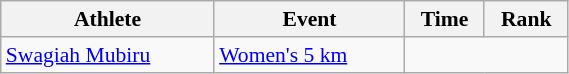<table class="wikitable" style="text-align:center; font-size:90%; width:30%;">
<tr>
<th>Athlete</th>
<th>Event</th>
<th>Time</th>
<th>Rank</th>
</tr>
<tr>
<td align=left><a href='#'>Swagiah Mubiru</a></td>
<td align=left><a href='#'>Women's 5 km</a></td>
<td colspan=2></td>
</tr>
</table>
